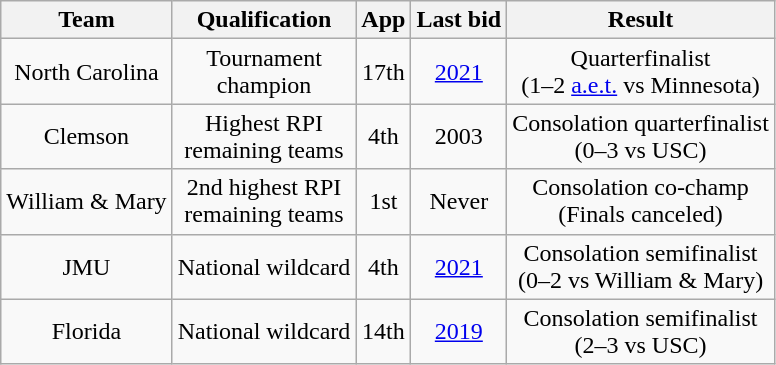<table class="wikitable sortable" style="text-align:center">
<tr>
<th>Team</th>
<th>Qualification</th>
<th>App</th>
<th>Last bid</th>
<th>Result</th>
</tr>
<tr>
<td>North Carolina</td>
<td>Tournament<br>champion</td>
<td>17th</td>
<td><a href='#'>2021</a></td>
<td>Quarterfinalist<br>(1–2 <a href='#'>a.e.t.</a> vs Minnesota)</td>
</tr>
<tr>
<td>Clemson</td>
<td>Highest RPI<br>remaining teams</td>
<td>4th</td>
<td>2003</td>
<td>Consolation quarterfinalist<br>(0–3 vs USC)</td>
</tr>
<tr>
<td>William & Mary</td>
<td>2nd highest RPI<br>remaining teams</td>
<td>1st</td>
<td>Never</td>
<td>Consolation co-champ<br>(Finals canceled)</td>
</tr>
<tr>
<td>JMU</td>
<td>National wildcard</td>
<td>4th</td>
<td><a href='#'>2021</a></td>
<td>Consolation semifinalist<br>(0–2 vs William & Mary)</td>
</tr>
<tr>
<td>Florida</td>
<td>National wildcard</td>
<td>14th</td>
<td><a href='#'>2019</a></td>
<td>Consolation semifinalist<br>(2–3 vs USC)</td>
</tr>
</table>
